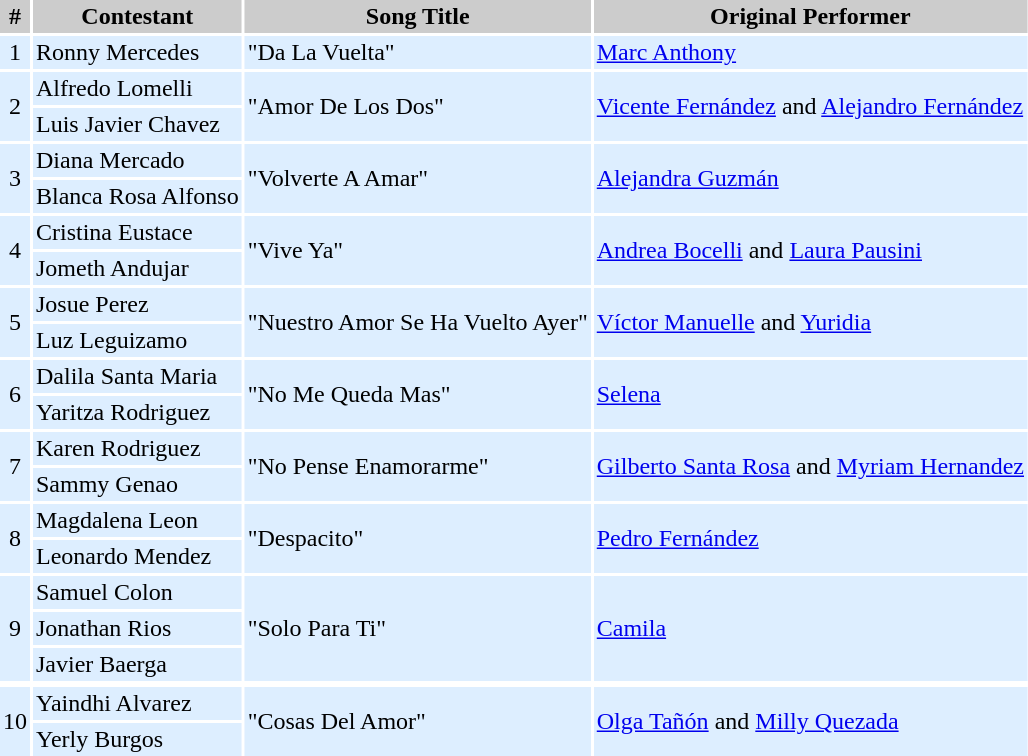<table cellpadding=2 cellspacing=2>
<tr bgcolor=#cccccc>
<th>#</th>
<th>Contestant</th>
<th>Song Title</th>
<th>Original Performer</th>
</tr>
<tr bgcolor=#DDEEFF>
<td align=center>1</td>
<td>Ronny Mercedes</td>
<td>"Da La Vuelta"</td>
<td><a href='#'>Marc Anthony</a></td>
</tr>
<tr bgcolor=#DDEEFF>
<td rowspan="2" align=center>2</td>
<td>Alfredo Lomelli</td>
<td rowspan="2">"Amor De Los Dos"</td>
<td rowspan="2"><a href='#'>Vicente Fernández</a> and <a href='#'>Alejandro Fernández</a></td>
</tr>
<tr bgcolor=#DDEEFF>
<td>Luis Javier Chavez</td>
</tr>
<tr bgcolor=#DDEEFF>
<td rowspan="2" align=center>3</td>
<td>Diana Mercado</td>
<td rowspan="2">"Volverte A Amar"</td>
<td rowspan="2"><a href='#'>Alejandra Guzmán</a></td>
</tr>
<tr bgcolor=#DDEEFF>
<td>Blanca Rosa Alfonso</td>
</tr>
<tr bgcolor=#DDEEFF>
<td rowspan="2" align=center>4</td>
<td>Cristina Eustace</td>
<td rowspan="2">"Vive Ya"</td>
<td rowspan="2"><a href='#'>Andrea Bocelli</a> and <a href='#'>Laura Pausini</a></td>
</tr>
<tr bgcolor=#DDEEFF>
<td>Jometh Andujar</td>
</tr>
<tr bgcolor=#DDEEFF>
<td rowspan="2" align=center>5</td>
<td>Josue Perez</td>
<td rowspan="2">"Nuestro Amor Se Ha Vuelto Ayer"</td>
<td rowspan="2"><a href='#'>Víctor Manuelle</a> and <a href='#'>Yuridia</a></td>
</tr>
<tr bgcolor=#DDEEFF>
<td>Luz Leguizamo</td>
</tr>
<tr bgcolor=#DDEEFF>
<td rowspan="2" align=center>6</td>
<td>Dalila Santa Maria</td>
<td rowspan="2">"No Me Queda Mas"</td>
<td rowspan="2"><a href='#'>Selena</a></td>
</tr>
<tr bgcolor=#DDEEFF>
<td>Yaritza Rodriguez</td>
</tr>
<tr bgcolor=#DDEEFF>
<td rowspan="2" align=center>7</td>
<td>Karen Rodriguez</td>
<td rowspan="2">"No Pense Enamorarme"</td>
<td rowspan="2"><a href='#'>Gilberto Santa Rosa</a> and <a href='#'>Myriam Hernandez</a></td>
</tr>
<tr bgcolor=#DDEEFF>
<td>Sammy Genao</td>
</tr>
<tr bgcolor=#DDEEFF>
<td rowspan="2" align=center>8</td>
<td>Magdalena Leon</td>
<td rowspan="2">"Despacito"</td>
<td rowspan="2"><a href='#'>Pedro Fernández</a></td>
</tr>
<tr bgcolor=#DDEEFF>
<td>Leonardo Mendez</td>
</tr>
<tr bgcolor=#DDEEFF>
<td rowspan="3" align=center>9</td>
<td>Samuel Colon</td>
<td rowspan="3">"Solo Para Ti"</td>
<td rowspan="3"><a href='#'>Camila</a></td>
</tr>
<tr bgcolor=#DDEEFF>
<td>Jonathan Rios</td>
</tr>
<tr bgcolor=#DDEEFF>
<td>Javier Baerga</td>
</tr>
<tr bgcolor=#DDEEFF>
</tr>
<tr bgcolor=#DDEEFF>
<td rowspan="2" align=center>10</td>
<td>Yaindhi Alvarez</td>
<td rowspan="2">"Cosas Del Amor"</td>
<td rowspan="2"><a href='#'>Olga Tañón</a> and <a href='#'>Milly Quezada</a></td>
</tr>
<tr bgcolor=#DDEEFF>
<td>Yerly Burgos</td>
</tr>
<tr bgcolor=#DDEEFF>
</tr>
</table>
